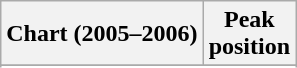<table class="wikitable sortable plainrowheaders" style="text-align:center;">
<tr>
<th scope="col">Chart (2005–2006)</th>
<th scope="col">Peak<br>position</th>
</tr>
<tr>
</tr>
<tr>
</tr>
</table>
